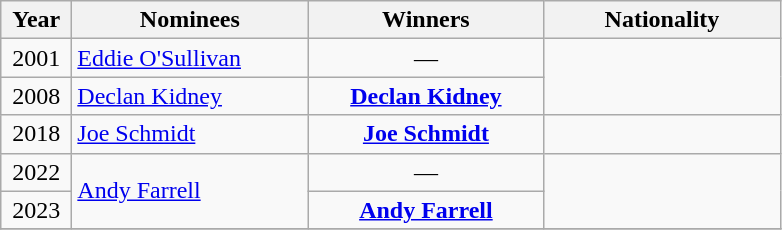<table class="wikitable">
<tr>
<th width=40>Year</th>
<th width=150>Nominees</th>
<th width=150>Winners</th>
<th width=150>Nationality</th>
</tr>
<tr>
<td align=center>2001</td>
<td><a href='#'>Eddie O'Sullivan</a></td>
<td align=center rowspan=1>—</td>
<td align=center rowspan=2></td>
</tr>
<tr>
<td align=center>2008</td>
<td><a href='#'>Declan Kidney</a></td>
<td align=center><strong><a href='#'>Declan Kidney</a></strong></td>
</tr>
<tr>
<td align=center>2018</td>
<td><a href='#'>Joe Schmidt</a></td>
<td align=center><strong><a href='#'>Joe Schmidt</a></strong></td>
<td align=center></td>
</tr>
<tr>
<td align=center>2022</td>
<td rowspan=2><a href='#'>Andy Farrell</a></td>
<td align=center rowspan=1>—</td>
<td align=center rowspan=2></td>
</tr>
<tr>
<td align=center>2023</td>
<td align=center><strong><a href='#'>Andy Farrell</a></strong></td>
</tr>
<tr>
</tr>
</table>
